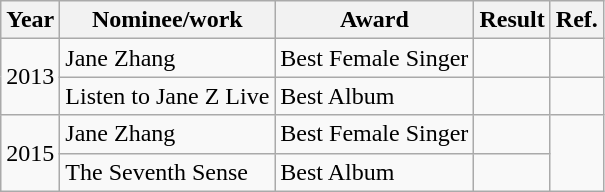<table class="wikitable">
<tr>
<th>Year</th>
<th>Nominee/work</th>
<th>Award</th>
<th><strong>Result</strong></th>
<th>Ref.</th>
</tr>
<tr>
<td rowspan="2">2013</td>
<td>Jane Zhang</td>
<td>Best Female Singer</td>
<td></td>
<td></td>
</tr>
<tr>
<td>Listen to Jane Z Live</td>
<td>Best Album</td>
<td></td>
<td></td>
</tr>
<tr>
<td rowspan="2">2015</td>
<td>Jane Zhang</td>
<td>Best Female Singer</td>
<td></td>
<td rowspan="2"></td>
</tr>
<tr>
<td>The Seventh Sense</td>
<td>Best Album</td>
<td></td>
</tr>
</table>
